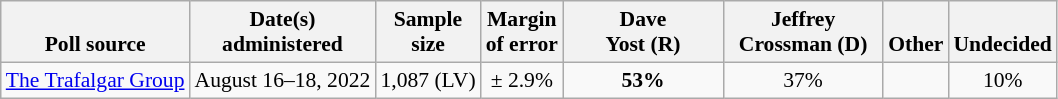<table class="wikitable" style="font-size:90%;text-align:center;">
<tr valign=bottom>
<th>Poll source</th>
<th>Date(s)<br>administered</th>
<th>Sample<br>size</th>
<th>Margin<br>of error</th>
<th style="width:100px;">Dave<br>Yost (R)</th>
<th style="width:100px;">Jeffrey<br>Crossman (D)</th>
<th>Other</th>
<th>Undecided</th>
</tr>
<tr>
<td style="text-align:left;"><a href='#'>The Trafalgar Group</a></td>
<td>August 16–18, 2022</td>
<td>1,087 (LV)</td>
<td>± 2.9%</td>
<td><strong>53%</strong></td>
<td>37%</td>
<td></td>
<td>10%</td>
</tr>
</table>
